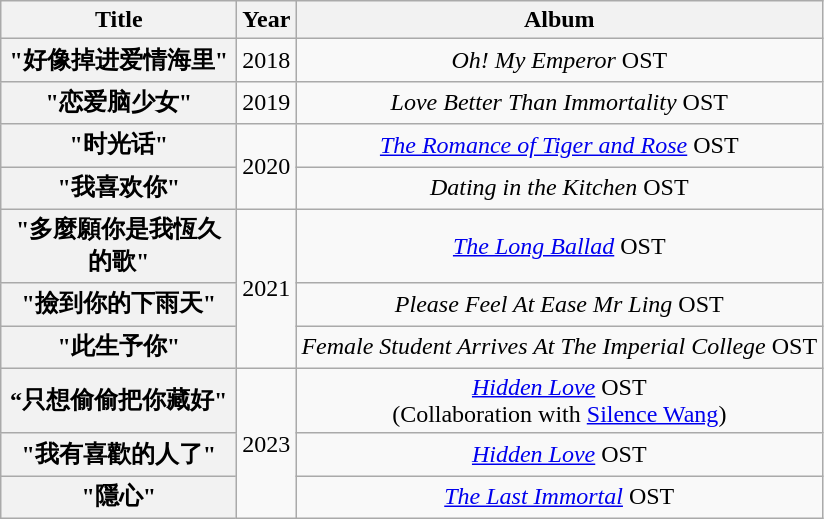<table class="wikitable plainrowheaders" style="text-align:center;">
<tr>
<th scope="col" rowspan="1" style="width:150px;">Title</th>
<th rowspan="1" scope="col">Year</th>
<th scope="col" rowspan="1">Album</th>
</tr>
<tr>
<th scope="row">"好像掉进爱情海里"<br></th>
<td>2018</td>
<td><em>Oh! My Emperor</em> OST</td>
</tr>
<tr>
<th scope="row">"恋爱脑少女"<br></th>
<td>2019</td>
<td><em>Love Better Than Immortality</em> OST</td>
</tr>
<tr>
<th scope="row">"时光话"<br></th>
<td rowspan="2">2020</td>
<td><em><a href='#'>The Romance of Tiger and Rose</a></em> OST</td>
</tr>
<tr>
<th scope="row">"我喜欢你"<br></th>
<td><em>Dating in the Kitchen</em> OST</td>
</tr>
<tr>
<th scope="row">"多麼願你是我恆久的歌"<br></th>
<td rowspan="3">2021</td>
<td><em><a href='#'>The Long Ballad</a></em> OST</td>
</tr>
<tr>
<th scope="row">"撿到你的下雨天"<br></th>
<td><em>Please Feel At Ease Mr Ling</em> OST</td>
</tr>
<tr>
<th scope="row">"此生予你"<br></th>
<td><em>Female Student Arrives At The Imperial College</em> OST</td>
</tr>
<tr>
<th scope="row">“只想偷偷把你藏好"<br></th>
<td rowspan="3">2023</td>
<td><em><a href='#'>Hidden Love</a></em> OST<br>(Collaboration with <a href='#'>Silence Wang</a>)</td>
</tr>
<tr>
<th scope="row">"我有喜歡的人了"<br></th>
<td><em><a href='#'>Hidden Love</a></em> OST</td>
</tr>
<tr>
<th scope="row">"隱心"<br></th>
<td><em><a href='#'>The Last Immortal</a></em> OST</td>
</tr>
</table>
